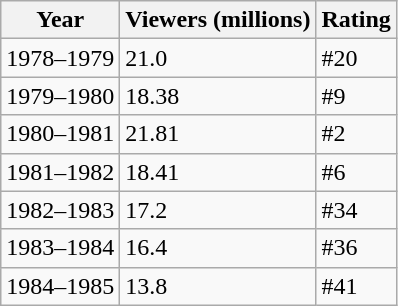<table class="wikitable">
<tr>
<th>Year</th>
<th>Viewers (millions)</th>
<th>Rating</th>
</tr>
<tr>
<td>1978–1979</td>
<td>21.0</td>
<td>#20</td>
</tr>
<tr>
<td>1979–1980</td>
<td>18.38</td>
<td>#9</td>
</tr>
<tr>
<td>1980–1981</td>
<td>21.81</td>
<td>#2</td>
</tr>
<tr>
<td>1981–1982</td>
<td>18.41</td>
<td>#6</td>
</tr>
<tr>
<td>1982–1983</td>
<td>17.2</td>
<td>#34</td>
</tr>
<tr>
<td>1983–1984</td>
<td>16.4</td>
<td>#36</td>
</tr>
<tr>
<td>1984–1985</td>
<td>13.8</td>
<td>#41</td>
</tr>
</table>
